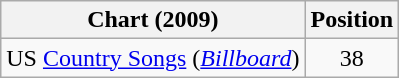<table class="wikitable sortable">
<tr>
<th scope="col">Chart (2009)</th>
<th scope="col">Position</th>
</tr>
<tr>
<td>US <a href='#'>Country Songs</a> (<em><a href='#'>Billboard</a></em>)</td>
<td align="center">38</td>
</tr>
</table>
